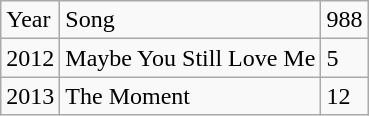<table class="wikitable">
<tr>
<td>Year</td>
<td>Song</td>
<td>988</td>
</tr>
<tr>
<td>2012</td>
<td>Maybe You Still Love Me</td>
<td>5</td>
</tr>
<tr>
<td>2013</td>
<td>The Moment</td>
<td>12</td>
</tr>
</table>
